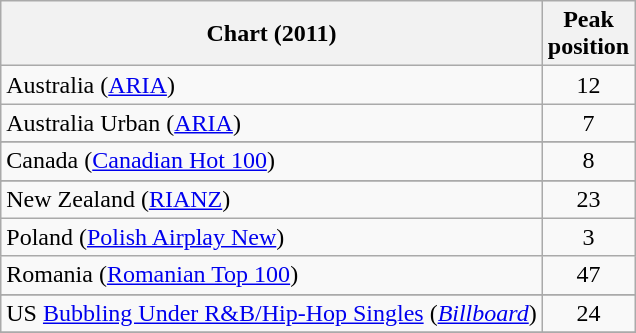<table class="wikitable sortable">
<tr>
<th scope="col">Chart (2011)</th>
<th scope="col">Peak<br>position</th>
</tr>
<tr>
<td>Australia (<a href='#'>ARIA</a>)</td>
<td style="text-align:center;">12</td>
</tr>
<tr>
<td>Australia Urban (<a href='#'>ARIA</a>)</td>
<td style="text-align:center;">7</td>
</tr>
<tr>
</tr>
<tr>
</tr>
<tr>
</tr>
<tr>
<td align="left">Canada (<a href='#'>Canadian Hot 100</a>)</td>
<td style="text-align:center;">8</td>
</tr>
<tr>
</tr>
<tr>
</tr>
<tr>
</tr>
<tr>
</tr>
<tr>
</tr>
<tr>
</tr>
<tr>
</tr>
<tr>
<td>New Zealand (<a href='#'>RIANZ</a>)</td>
<td style="text-align:center;">23</td>
</tr>
<tr>
<td>Poland (<a href='#'>Polish Airplay New</a>)</td>
<td align="center">3</td>
</tr>
<tr>
<td>Romania (<a href='#'>Romanian Top 100</a>)</td>
<td style="text-align:center;">47</td>
</tr>
<tr>
</tr>
<tr>
</tr>
<tr>
</tr>
<tr>
</tr>
<tr>
</tr>
<tr>
</tr>
<tr>
</tr>
<tr>
<td>US <a href='#'>Bubbling Under R&B/Hip-Hop Singles</a> (<em><a href='#'>Billboard</a></em>)</td>
<td style="text-align:center;">24</td>
</tr>
<tr>
</tr>
</table>
